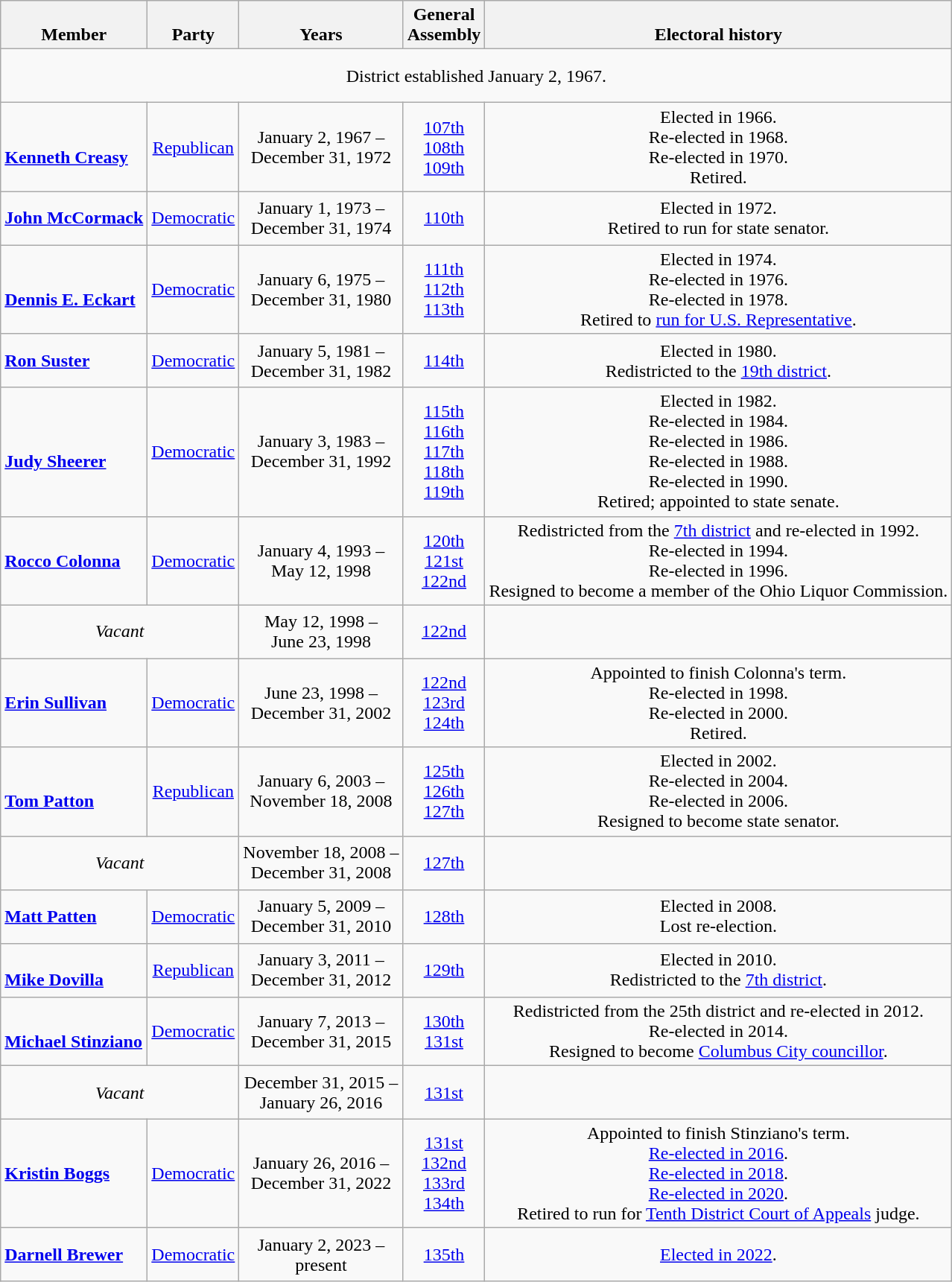<table class=wikitable style="text-align:center">
<tr valign=bottom>
<th>Member</th>
<th>Party</th>
<th>Years</th>
<th>General<br>Assembly</th>
<th>Electoral history</th>
</tr>
<tr style="height:3em">
<td colspan=5>District established January 2, 1967.</td>
</tr>
<tr style="height:3em">
<td align=left><br><strong><a href='#'>Kenneth Creasy</a></strong><br></td>
<td><a href='#'>Republican</a></td>
<td>January 2, 1967 –<br>December 31, 1972</td>
<td><a href='#'>107th</a><br><a href='#'>108th</a><br><a href='#'>109th</a></td>
<td>Elected in 1966.<br>Re-elected in 1968.<br>Re-elected in 1970.<br>Retired.</td>
</tr>
<tr style="height:3em">
<td align=left><strong><a href='#'>John McCormack</a></strong><br></td>
<td><a href='#'>Democratic</a></td>
<td>January 1, 1973 –<br>December 31, 1974</td>
<td><a href='#'>110th</a></td>
<td>Elected in 1972.<br>Retired to run for state senator.</td>
</tr>
<tr style="height:3em">
<td align=left><br><strong><a href='#'>Dennis E. Eckart</a></strong><br></td>
<td><a href='#'>Democratic</a></td>
<td>January 6, 1975 –<br>December 31, 1980</td>
<td><a href='#'>111th</a><br><a href='#'>112th</a><br><a href='#'>113th</a></td>
<td>Elected in 1974.<br>Re-elected in 1976.<br>Re-elected in 1978.<br>Retired to <a href='#'>run for U.S. Representative</a>.</td>
</tr>
<tr style="height:3em">
<td align=left><strong><a href='#'>Ron Suster</a></strong><br></td>
<td><a href='#'>Democratic</a></td>
<td>January 5, 1981 –<br>December 31, 1982</td>
<td><a href='#'>114th</a></td>
<td>Elected in 1980.<br>Redistricted to the <a href='#'>19th district</a>.</td>
</tr>
<tr style="height:3em">
<td align=left><br><strong><a href='#'>Judy Sheerer</a></strong><br></td>
<td><a href='#'>Democratic</a></td>
<td>January 3, 1983 –<br>December 31, 1992</td>
<td><a href='#'>115th</a><br><a href='#'>116th</a><br><a href='#'>117th</a><br><a href='#'>118th</a><br><a href='#'>119th</a></td>
<td>Elected in 1982.<br>Re-elected in 1984.<br>Re-elected in 1986.<br>Re-elected in 1988.<br>Re-elected in 1990.<br>Retired; appointed to state senate.</td>
</tr>
<tr style="height:3em">
<td align=left><strong><a href='#'>Rocco Colonna</a></strong><br></td>
<td><a href='#'>Democratic</a></td>
<td>January 4, 1993 –<br>May 12, 1998</td>
<td><a href='#'>120th</a><br><a href='#'>121st</a><br><a href='#'>122nd</a></td>
<td>Redistricted from the <a href='#'>7th district</a> and re-elected in 1992.<br>Re-elected in 1994.<br>Re-elected in 1996.<br>Resigned to become a member of the Ohio Liquor Commission.</td>
</tr>
<tr style="height:3em">
<td colspan=2><em>Vacant</em></td>
<td nowrap>May 12, 1998 –<br>June 23, 1998</td>
<td><a href='#'>122nd</a></td>
<td></td>
</tr>
<tr style="height:3em">
<td align=left><strong><a href='#'>Erin Sullivan</a></strong><br></td>
<td><a href='#'>Democratic</a></td>
<td>June 23, 1998 –<br>December 31, 2002</td>
<td><a href='#'>122nd</a><br><a href='#'>123rd</a><br><a href='#'>124th</a></td>
<td>Appointed to finish Colonna's term.<br>Re-elected in 1998.<br>Re-elected in 2000.<br>Retired.</td>
</tr>
<tr style="height:3em">
<td align=left><br><strong><a href='#'>Tom Patton</a></strong><br></td>
<td><a href='#'>Republican</a></td>
<td>January 6, 2003 –<br>November 18, 2008</td>
<td><a href='#'>125th</a><br><a href='#'>126th</a><br><a href='#'>127th</a></td>
<td>Elected in 2002.<br>Re-elected in 2004.<br>Re-elected in 2006.<br>Resigned to become state senator.</td>
</tr>
<tr style="height:3em">
<td colspan=2><em>Vacant</em></td>
<td nowrap>November 18, 2008 –<br>December 31, 2008</td>
<td><a href='#'>127th</a></td>
<td></td>
</tr>
<tr style="height:3em">
<td align=left><strong><a href='#'>Matt Patten</a></strong><br></td>
<td><a href='#'>Democratic</a></td>
<td>January 5, 2009 –<br>December 31, 2010</td>
<td><a href='#'>128th</a></td>
<td>Elected in 2008.<br>Lost re-election.</td>
</tr>
<tr style="height:3em">
<td align=left><br><strong><a href='#'>Mike Dovilla</a></strong><br></td>
<td><a href='#'>Republican</a></td>
<td>January 3, 2011 –<br>December 31, 2012</td>
<td><a href='#'>129th</a></td>
<td>Elected in 2010.<br>Redistricted to the <a href='#'>7th district</a>.</td>
</tr>
<tr style="height:3em">
<td align=left><br><strong><a href='#'>Michael Stinziano</a></strong><br></td>
<td><a href='#'>Democratic</a></td>
<td>January 7, 2013 –<br>December 31, 2015</td>
<td><a href='#'>130th</a><br><a href='#'>131st</a></td>
<td>Redistricted from the 25th district and re-elected in 2012.<br>Re-elected in 2014.<br>Resigned to become <a href='#'>Columbus City councillor</a>.</td>
</tr>
<tr style="height:3em">
<td colspan=2><em>Vacant</em></td>
<td nowrap>December 31, 2015 –<br>January 26, 2016</td>
<td><a href='#'>131st</a></td>
<td></td>
</tr>
<tr style="height:3em">
<td align=left><strong><a href='#'>Kristin Boggs</a></strong><br></td>
<td><a href='#'>Democratic</a></td>
<td>January 26, 2016 –<br>December 31, 2022</td>
<td><a href='#'>131st</a><br><a href='#'>132nd</a><br><a href='#'>133rd</a><br><a href='#'>134th</a></td>
<td>Appointed to finish Stinziano's term.<br><a href='#'>Re-elected in 2016</a>.<br><a href='#'>Re-elected in 2018</a>.<br><a href='#'>Re-elected in 2020</a>.<br>Retired to run for <a href='#'>Tenth District Court of Appeals</a> judge.</td>
</tr>
<tr style="height:3em">
<td align=left><strong><a href='#'>Darnell Brewer</a></strong><br></td>
<td><a href='#'>Democratic</a></td>
<td>January 2, 2023 –<br>present</td>
<td><a href='#'>135th</a></td>
<td><a href='#'>Elected in 2022</a>.</td>
</tr>
</table>
